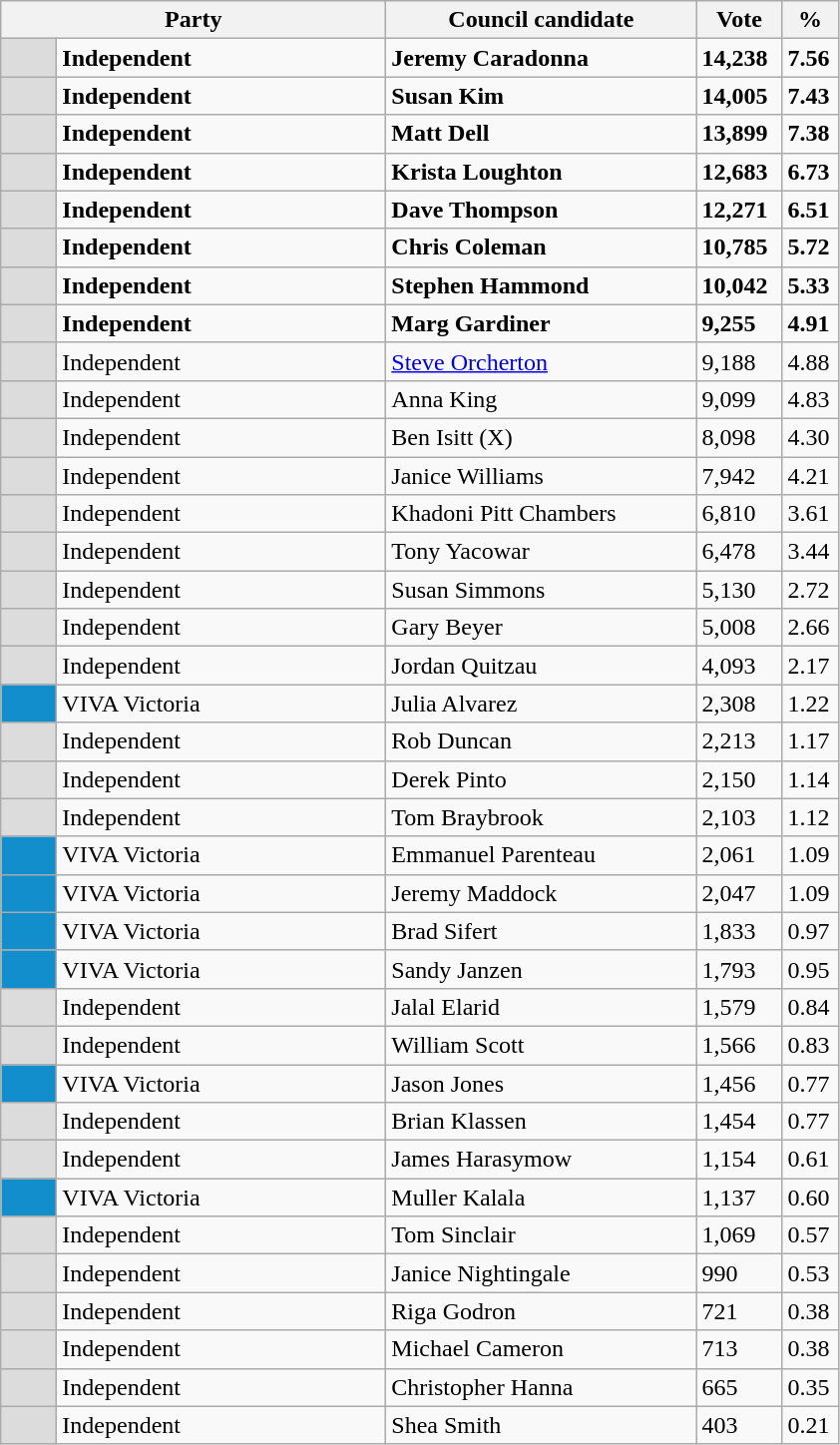<table class="wikitable">
<tr>
<th width="250px" colspan="2">Party</th>
<th width="200px">Council candidate</th>
<th width="50px">Vote</th>
<th width="30px">%</th>
</tr>
<tr>
<td style="background:gainsboro" width="30px"> </td>
<td><strong>Independent</strong></td>
<td><strong>Jeremy Caradonna</strong> </td>
<td><strong>14,238</strong></td>
<td><strong>7.56</strong></td>
</tr>
<tr>
<td style="background:gainsboro" width="30px"> </td>
<td><strong>Independent</strong></td>
<td><strong>Susan Kim</strong> </td>
<td><strong>14,005</strong></td>
<td><strong>7.43</strong></td>
</tr>
<tr>
<td style="background:gainsboro" width="30px"> </td>
<td><strong>Independent</strong></td>
<td><strong>Matt Dell</strong> </td>
<td><strong>13,899</strong></td>
<td><strong>7.38</strong></td>
</tr>
<tr>
<td style="background:gainsboro" width="30px"> </td>
<td><strong>Independent</strong></td>
<td><strong>Krista Loughton</strong> </td>
<td><strong>12,683</strong></td>
<td><strong>6.73</strong></td>
</tr>
<tr>
<td style="background:gainsboro" width="30px"> </td>
<td><strong>Independent</strong></td>
<td><strong>Dave Thompson</strong> </td>
<td><strong>12,271</strong></td>
<td><strong>6.51</strong></td>
</tr>
<tr>
<td style="background:gainsboro" width="30px"> </td>
<td><strong>Independent</strong></td>
<td><strong>Chris Coleman</strong> </td>
<td><strong>10,785</strong></td>
<td><strong>5.72</strong></td>
</tr>
<tr>
<td style="background:gainsboro" width="30px"> </td>
<td><strong>Independent</strong></td>
<td><strong>Stephen Hammond </strong> </td>
<td><strong>10,042</strong></td>
<td><strong>5.33</strong></td>
</tr>
<tr>
<td style="background:gainsboro" width="30px"> </td>
<td><strong>Independent</strong></td>
<td><strong>Marg Gardiner</strong> </td>
<td><strong>9,255</strong></td>
<td><strong>4.91</strong></td>
</tr>
<tr>
<td style="background:gainsboro" width="30px"> </td>
<td>Independent</td>
<td><a href='#'>Steve Orcherton</a></td>
<td>9,188</td>
<td>4.88</td>
</tr>
<tr>
<td style="background:gainsboro" width="30px"> </td>
<td>Independent</td>
<td>Anna King</td>
<td>9,099</td>
<td>4.83</td>
</tr>
<tr>
<td style="background:gainsboro" width="30px"> </td>
<td>Independent</td>
<td>Ben Isitt (X)</td>
<td>8,098</td>
<td>4.30</td>
</tr>
<tr>
<td style="background:gainsboro" width="30px"> </td>
<td>Independent</td>
<td>Janice Williams</td>
<td>7,942</td>
<td>4.21</td>
</tr>
<tr>
<td style="background:gainsboro" width="30px"> </td>
<td>Independent</td>
<td>Khadoni Pitt Chambers</td>
<td>6,810</td>
<td>3.61</td>
</tr>
<tr>
<td style="background:gainsboro" width="30px"> </td>
<td>Independent</td>
<td>Tony Yacowar</td>
<td>6,478</td>
<td>3.44</td>
</tr>
<tr>
<td style="background:gainsboro" width="30px"> </td>
<td>Independent</td>
<td>Susan Simmons</td>
<td>5,130</td>
<td>2.72</td>
</tr>
<tr>
<td style="background:gainsboro" width="30px"> </td>
<td>Independent</td>
<td>Gary Beyer</td>
<td>5,008</td>
<td>2.66</td>
</tr>
<tr>
<td style="background:gainsboro" width="30px"> </td>
<td>Independent</td>
<td>Jordan Quitzau</td>
<td>4,093</td>
<td>2.17</td>
</tr>
<tr>
<td style="background:#128ecc;" width="30px"> </td>
<td>VIVA Victoria</td>
<td>Julia Alvarez</td>
<td>2,308</td>
<td>1.22</td>
</tr>
<tr>
<td style="background:gainsboro" width="30px"> </td>
<td>Independent</td>
<td>Rob Duncan</td>
<td>2,213</td>
<td>1.17</td>
</tr>
<tr>
<td style="background:gainsboro" width="30px"> </td>
<td>Independent</td>
<td>Derek Pinto</td>
<td>2,150</td>
<td>1.14</td>
</tr>
<tr>
<td style="background:gainsboro" width="30px"> </td>
<td>Independent</td>
<td>Tom Braybrook</td>
<td>2,103</td>
<td>1.12</td>
</tr>
<tr>
<td style="background:#128ecc;" width="30px"> </td>
<td>VIVA Victoria</td>
<td>Emmanuel Parenteau</td>
<td>2,061</td>
<td>1.09</td>
</tr>
<tr>
<td style="background:#128ecc;" width="30px"> </td>
<td>VIVA Victoria</td>
<td>Jeremy Maddock</td>
<td>2,047</td>
<td>1.09</td>
</tr>
<tr>
<td style="background:#128ecc;" width="30px"> </td>
<td>VIVA Victoria</td>
<td>Brad Sifert</td>
<td>1,833</td>
<td>0.97</td>
</tr>
<tr>
<td style="background:#128ecc;" width="30px"> </td>
<td>VIVA Victoria</td>
<td>Sandy Janzen</td>
<td>1,793</td>
<td>0.95</td>
</tr>
<tr>
<td style="background:gainsboro" width="30px"> </td>
<td>Independent</td>
<td>Jalal Elarid</td>
<td>1,579</td>
<td>0.84</td>
</tr>
<tr>
<td style="background:gainsboro" width="30px"> </td>
<td>Independent</td>
<td>William Scott</td>
<td>1,566</td>
<td>0.83</td>
</tr>
<tr>
<td style="background:#128ecc;" width="30px"> </td>
<td>VIVA Victoria</td>
<td>Jason Jones</td>
<td>1,456</td>
<td>0.77</td>
</tr>
<tr>
<td style="background:gainsboro" width="30px"> </td>
<td>Independent</td>
<td>Brian Klassen</td>
<td>1,454</td>
<td>0.77</td>
</tr>
<tr>
<td style="background:gainsboro" width="30px"> </td>
<td>Independent</td>
<td>James Harasymow</td>
<td>1,154</td>
<td>0.61</td>
</tr>
<tr>
<td style="background:#128ecc;" width="30px"> </td>
<td>VIVA Victoria</td>
<td>Muller Kalala</td>
<td>1,137</td>
<td>0.60</td>
</tr>
<tr>
<td style="background:gainsboro" width="30px"> </td>
<td>Independent</td>
<td>Tom Sinclair</td>
<td>1,069</td>
<td>0.57</td>
</tr>
<tr>
<td style="background:gainsboro" width="30px"> </td>
<td>Independent</td>
<td>Janice Nightingale</td>
<td>990</td>
<td>0.53</td>
</tr>
<tr>
<td style="background:gainsboro" width="30px"> </td>
<td>Independent</td>
<td>Riga Godron</td>
<td>721</td>
<td>0.38</td>
</tr>
<tr>
<td style="background:gainsboro" width="30px"> </td>
<td>Independent</td>
<td>Michael Cameron</td>
<td>713</td>
<td>0.38</td>
</tr>
<tr>
<td style="background:gainsboro" width="30px"> </td>
<td>Independent</td>
<td>Christopher Hanna</td>
<td>665</td>
<td>0.35</td>
</tr>
<tr>
<td style="background:gainsboro" width="30px"> </td>
<td>Independent</td>
<td>Shea Smith</td>
<td>403</td>
<td>0.21</td>
</tr>
</table>
